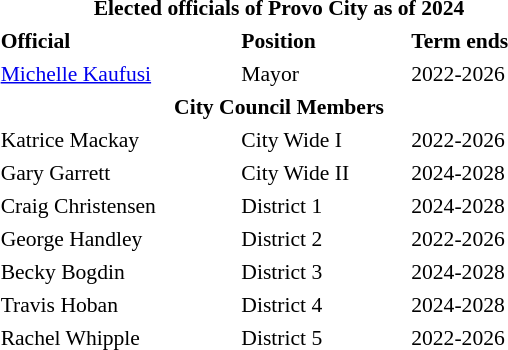<table id="toc" style="float: right; margin-right: 1em; width: 30%; font-size: 90%;" cellspacing="3">
<tr>
<td colspan="3" style="text-align:center;"><strong>Elected officials of Provo City as of 2024</strong></td>
</tr>
<tr>
<td><strong>Official</strong></td>
<td><strong>Position</strong></td>
<td><strong>Term ends</strong></td>
</tr>
<tr>
<td><a href='#'>Michelle Kaufusi</a></td>
<td>Mayor</td>
<td>2022-2026</td>
</tr>
<tr>
<td colspan="3" style="text-align:center;"><strong>City Council Members</strong></td>
</tr>
<tr>
<td>Katrice Mackay</td>
<td>City Wide I</td>
<td>2022-2026</td>
</tr>
<tr>
<td>Gary Garrett</td>
<td>City Wide II</td>
<td>2024-2028</td>
</tr>
<tr>
<td>Craig Christensen</td>
<td>District 1</td>
<td>2024-2028</td>
</tr>
<tr>
<td>George Handley</td>
<td>District 2</td>
<td>2022-2026</td>
</tr>
<tr>
<td>Becky Bogdin</td>
<td>District 3</td>
<td>2024-2028</td>
</tr>
<tr>
<td>Travis Hoban</td>
<td>District 4</td>
<td>2024-2028</td>
</tr>
<tr>
<td>Rachel Whipple</td>
<td>District 5</td>
<td>2022-2026</td>
</tr>
</table>
